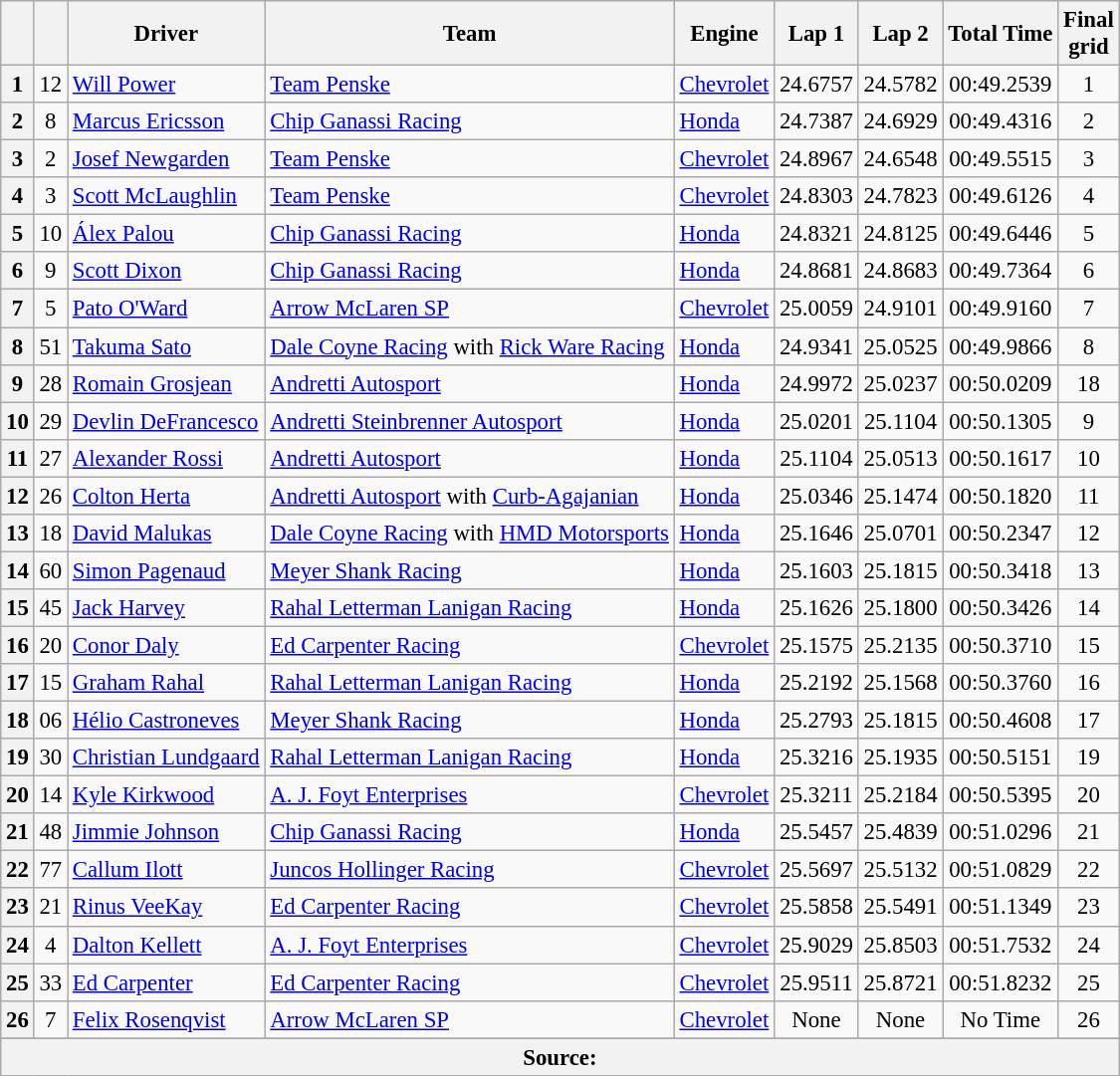<table class="wikitable sortable" style="font-size: 95%;">
<tr>
<th></th>
<th></th>
<th>Driver</th>
<th>Team</th>
<th>Engine</th>
<th>Lap 1</th>
<th>Lap 2</th>
<th>Total Time</th>
<th>Final<br>grid</th>
</tr>
<tr>
<th>1</th>
<td align="center">12</td>
<td> <a href='#'>Will Power</a> <strong></strong></td>
<td><a href='#'>Team Penske</a></td>
<td><a href='#'>Chevrolet</a></td>
<td align="center">24.6757</td>
<td align="center">24.5782</td>
<td align="center">00:49.2539</td>
<td align="center">1</td>
</tr>
<tr>
<th>2</th>
<td align="center">8</td>
<td> <a href='#'>Marcus Ericsson</a></td>
<td><a href='#'>Chip Ganassi Racing</a></td>
<td><a href='#'>Honda</a></td>
<td align="center">24.7387</td>
<td align="center">24.6929</td>
<td align="center">00:49.4316</td>
<td align="center">2</td>
</tr>
<tr>
<th>3</th>
<td align="center">2</td>
<td> <a href='#'>Josef Newgarden</a> <strong></strong></td>
<td><a href='#'>Team Penske</a></td>
<td><a href='#'>Chevrolet</a></td>
<td align="center">24.8967</td>
<td align="center">24.6548</td>
<td align="center">00:49.5515</td>
<td align="center">3</td>
</tr>
<tr>
<th>4</th>
<td align="center">3</td>
<td> <a href='#'>Scott McLaughlin</a></td>
<td><a href='#'>Team Penske</a></td>
<td><a href='#'>Chevrolet</a></td>
<td align="center">24.8303</td>
<td align="center">24.7823</td>
<td align="center">00:49.6126</td>
<td align="center">4</td>
</tr>
<tr>
<th>5</th>
<td align="center">10</td>
<td> <a href='#'>Álex Palou</a></td>
<td><a href='#'>Chip Ganassi Racing</a></td>
<td><a href='#'>Honda</a></td>
<td align="center">24.8321</td>
<td align="center">24.8125</td>
<td align="center">00:49.6446</td>
<td align="center">5</td>
</tr>
<tr>
<th>6</th>
<td align="center">9</td>
<td> <a href='#'>Scott Dixon</a> <strong></strong></td>
<td><a href='#'>Chip Ganassi Racing</a></td>
<td><a href='#'>Honda</a></td>
<td align="center">24.8681</td>
<td align="center">24.8683</td>
<td align="center">00:49.7364</td>
<td align="center">6</td>
</tr>
<tr>
<th>7</th>
<td align="center">5</td>
<td> <a href='#'>Pato O'Ward</a></td>
<td><a href='#'>Arrow McLaren SP</a></td>
<td><a href='#'>Chevrolet</a></td>
<td align="center">25.0059</td>
<td align="center">24.9101</td>
<td align="center">00:49.9160</td>
<td align="center">7</td>
</tr>
<tr>
<th>8</th>
<td align="center">51</td>
<td> <a href='#'>Takuma Sato</a> <strong></strong></td>
<td><a href='#'>Dale Coyne Racing</a> with <a href='#'>Rick Ware Racing</a></td>
<td><a href='#'>Honda</a></td>
<td align="center">24.9341</td>
<td align="center">25.0525</td>
<td align="center">00:49.9866</td>
<td align="center">8</td>
</tr>
<tr>
<th>9</th>
<td align="center">28</td>
<td> <a href='#'>Romain Grosjean</a></td>
<td><a href='#'>Andretti Autosport</a></td>
<td><a href='#'>Honda</a></td>
<td align="center">24.9972</td>
<td align="center">25.0237</td>
<td align="center">00:50.0209</td>
<td align="center">18</td>
</tr>
<tr>
<th>10</th>
<td align="center">29</td>
<td> <a href='#'>Devlin DeFrancesco</a> <strong></strong></td>
<td><a href='#'>Andretti Steinbrenner Autosport</a></td>
<td><a href='#'>Honda</a></td>
<td align="center">25.0201</td>
<td align="center">25.1104</td>
<td align="center">00:50.1305</td>
<td align="center">9</td>
</tr>
<tr>
<th>11</th>
<td align="center">27</td>
<td> <a href='#'>Alexander Rossi</a></td>
<td><a href='#'>Andretti Autosport</a></td>
<td><a href='#'>Honda</a></td>
<td align="center">25.1104</td>
<td align="center">25.0513</td>
<td align="center">00:50.1617</td>
<td align="center">10</td>
</tr>
<tr>
<th>12</th>
<td align="center">26</td>
<td> <a href='#'>Colton Herta</a></td>
<td><a href='#'>Andretti Autosport</a> with <a href='#'>Curb-Agajanian</a></td>
<td><a href='#'>Honda</a></td>
<td align="center">25.0346</td>
<td align="center">25.1474</td>
<td align="center">00:50.1820</td>
<td align="center">11</td>
</tr>
<tr>
<th>13</th>
<td align="center">18</td>
<td> <a href='#'>David Malukas</a> <strong></strong></td>
<td><a href='#'>Dale Coyne Racing</a> with <a href='#'>HMD Motorsports</a></td>
<td><a href='#'>Honda</a></td>
<td align="center">25.1646</td>
<td align="center">25.0701</td>
<td align="center">00:50.2347</td>
<td align="center">12</td>
</tr>
<tr>
<th>14</th>
<td align="center">60</td>
<td> <a href='#'>Simon Pagenaud</a></td>
<td><a href='#'>Meyer Shank Racing</a></td>
<td><a href='#'>Honda</a></td>
<td align="center">25.1603</td>
<td align="center">25.1815</td>
<td align="center">00:50.3418</td>
<td align="center">13</td>
</tr>
<tr>
<th>15</th>
<td align="center">45</td>
<td> <a href='#'>Jack Harvey</a></td>
<td><a href='#'>Rahal Letterman Lanigan Racing</a></td>
<td><a href='#'>Honda</a></td>
<td align="center">25.1626</td>
<td align="center">25.1800</td>
<td align="center">00:50.3426</td>
<td align="center">14</td>
</tr>
<tr>
<th>16</th>
<td align="center">20</td>
<td> <a href='#'>Conor Daly</a></td>
<td><a href='#'>Ed Carpenter Racing</a></td>
<td><a href='#'>Chevrolet</a></td>
<td align="center">25.1575</td>
<td align="center">25.2135</td>
<td align="center">00:50.3710</td>
<td align="center">15</td>
</tr>
<tr>
<th>17</th>
<td align="center">15</td>
<td> <a href='#'>Graham Rahal</a></td>
<td><a href='#'>Rahal Letterman Lanigan Racing</a></td>
<td><a href='#'>Honda</a></td>
<td align="center">25.2192</td>
<td align="center">25.1568</td>
<td align="center">00:50.3760</td>
<td align="center">16</td>
</tr>
<tr>
<th>18</th>
<td align="center">06</td>
<td> <a href='#'>Hélio Castroneves</a> <strong></strong></td>
<td><a href='#'>Meyer Shank Racing</a></td>
<td><a href='#'>Honda</a></td>
<td align="center">25.2793</td>
<td align="center">25.1815</td>
<td align="center">00:50.4608</td>
<td align="center">17</td>
</tr>
<tr>
<th>19</th>
<td align="center">30</td>
<td> <a href='#'>Christian Lundgaard</a> <strong></strong></td>
<td><a href='#'>Rahal Letterman Lanigan Racing</a></td>
<td><a href='#'>Honda</a></td>
<td align="center">25.3216</td>
<td align="center">25.1935</td>
<td align="center">00:50.5151</td>
<td align="center">19</td>
</tr>
<tr>
<th>20</th>
<td align="center">14</td>
<td> <a href='#'>Kyle Kirkwood</a> <strong></strong></td>
<td><a href='#'>A. J. Foyt Enterprises</a></td>
<td><a href='#'>Chevrolet</a></td>
<td align="center">25.3211</td>
<td align="center">25.2184</td>
<td align="center">00:50.5395</td>
<td align="center">20</td>
</tr>
<tr>
<th>21</th>
<td align="center">48</td>
<td> <a href='#'>Jimmie Johnson</a></td>
<td><a href='#'>Chip Ganassi Racing</a></td>
<td><a href='#'>Honda</a></td>
<td align="center">25.5457</td>
<td align="center">25.4839</td>
<td align="center">00:51.0296</td>
<td align="center">21</td>
</tr>
<tr>
<th>22</th>
<td align="center">77</td>
<td> <a href='#'>Callum Ilott</a> <strong></strong></td>
<td><a href='#'>Juncos Hollinger Racing</a></td>
<td><a href='#'>Chevrolet</a></td>
<td align="center">25.5697</td>
<td align="center">25.5132</td>
<td align="center">00:51.0829</td>
<td align="center">22</td>
</tr>
<tr>
<th>23</th>
<td align="center">21</td>
<td> <a href='#'>Rinus VeeKay</a></td>
<td><a href='#'>Ed Carpenter Racing</a></td>
<td><a href='#'>Chevrolet</a></td>
<td align="center">25.5858</td>
<td align="center">25.5491</td>
<td align="center">00:51.1349</td>
<td align="center">23</td>
</tr>
<tr>
<th>24</th>
<td align="center">4</td>
<td> <a href='#'>Dalton Kellett</a></td>
<td><a href='#'>A. J. Foyt Enterprises</a></td>
<td><a href='#'>Chevrolet</a></td>
<td align="center">25.9029</td>
<td align="center">25.8503</td>
<td align="center">00:51.7532</td>
<td align="center">24</td>
</tr>
<tr>
<th>25</th>
<td align="center">33</td>
<td> <a href='#'>Ed Carpenter</a></td>
<td><a href='#'>Ed Carpenter Racing</a></td>
<td><a href='#'>Chevrolet</a></td>
<td align="center">25.9511</td>
<td align="center">25.8721</td>
<td align="center">00:51.8232</td>
<td align="center">25</td>
</tr>
<tr>
<th>26</th>
<td align="center">7</td>
<td> <a href='#'>Felix Rosenqvist</a></td>
<td><a href='#'>Arrow McLaren SP</a></td>
<td><a href='#'>Chevrolet</a></td>
<td align="center">None</td>
<td align="center">None</td>
<td align="center">No Time</td>
<td align="center">26</td>
</tr>
<tr>
</tr>
<tr class="sortbottom">
<th colspan="9">Source:</th>
</tr>
</table>
